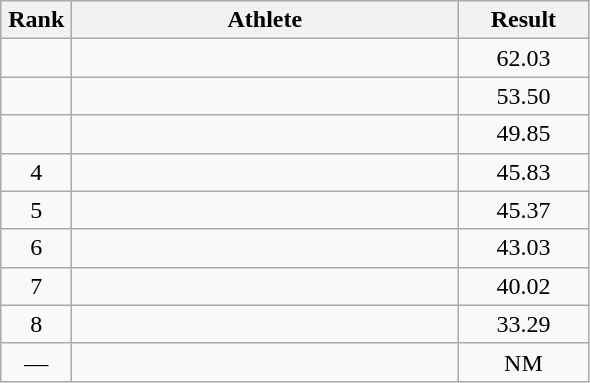<table class=wikitable style="text-align:center">
<tr>
<th width=40>Rank</th>
<th width=250>Athlete</th>
<th width=80>Result</th>
</tr>
<tr>
<td></td>
<td align=left></td>
<td>62.03</td>
</tr>
<tr>
<td></td>
<td align=left></td>
<td>53.50</td>
</tr>
<tr>
<td></td>
<td align=left></td>
<td>49.85</td>
</tr>
<tr>
<td>4</td>
<td align=left></td>
<td>45.83</td>
</tr>
<tr>
<td>5</td>
<td align=left></td>
<td>45.37</td>
</tr>
<tr>
<td>6</td>
<td align=left></td>
<td>43.03</td>
</tr>
<tr>
<td>7</td>
<td align=left></td>
<td>40.02</td>
</tr>
<tr>
<td>8</td>
<td align=left></td>
<td>33.29</td>
</tr>
<tr>
<td>—</td>
<td align=left></td>
<td>NM</td>
</tr>
</table>
